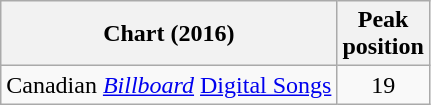<table class="wikitable">
<tr>
<th>Chart (2016)</th>
<th>Peak<br>position</th>
</tr>
<tr>
<td align="left">Canadian <em><a href='#'>Billboard</a></em> <a href='#'>Digital Songs</a></td>
<td align="center">19</td>
</tr>
</table>
